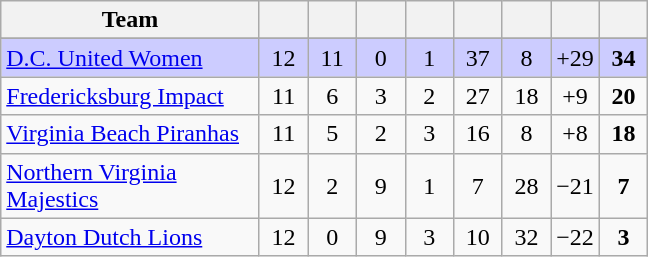<table class="wikitable" style="text-align: center;">
<tr>
<th width="165">Team</th>
<th width="25"></th>
<th width="25"></th>
<th width="25"></th>
<th width="25"></th>
<th width="25"></th>
<th width="25"></th>
<th width="25"></th>
<th width="25"></th>
</tr>
<tr>
</tr>
<tr bgcolor=#CCCCFF>
<td align=left><a href='#'>D.C. United Women</a></td>
<td>12</td>
<td>11</td>
<td>0</td>
<td>1</td>
<td>37</td>
<td>8</td>
<td>+29</td>
<td><strong>34</strong></td>
</tr>
<tr>
<td align=left><a href='#'>Fredericksburg Impact</a></td>
<td>11</td>
<td>6</td>
<td>3</td>
<td>2</td>
<td>27</td>
<td>18</td>
<td>+9</td>
<td><strong>20</strong></td>
</tr>
<tr>
<td align=left><a href='#'>Virginia Beach Piranhas</a></td>
<td>11</td>
<td>5</td>
<td>2</td>
<td>3</td>
<td>16</td>
<td>8</td>
<td>+8</td>
<td><strong>18</strong></td>
</tr>
<tr>
<td align=left><a href='#'>Northern Virginia Majestics</a></td>
<td>12</td>
<td>2</td>
<td>9</td>
<td>1</td>
<td>7</td>
<td>28</td>
<td>−21</td>
<td><strong>7</strong></td>
</tr>
<tr>
<td align=left><a href='#'>Dayton Dutch Lions</a></td>
<td>12</td>
<td>0</td>
<td>9</td>
<td>3</td>
<td>10</td>
<td>32</td>
<td>−22</td>
<td><strong>3</strong></td>
</tr>
</table>
